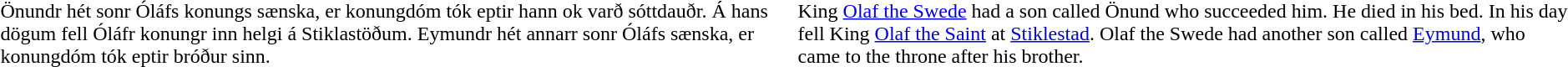<table>
<tr>
<td><br>Önundr hét sonr Óláfs konungs sænska, er konungdóm tók eptir hann ok varð sóttdauðr. Á hans dögum fell Óláfr konungr inn helgi á Stiklastöðum. Eymundr hét annarr sonr Óláfs sænska, er konungdóm tók eptir bróður sinn.</td>
<td><br>King <a href='#'>Olaf the Swede</a> had a son called Önund who succeeded him. He died in his bed. In his day fell King <a href='#'>Olaf the Saint</a> at <a href='#'>Stiklestad</a>. Olaf the Swede had another son called <a href='#'>Eymund</a>, who came to the throne after his brother.</td>
<td></td>
</tr>
</table>
